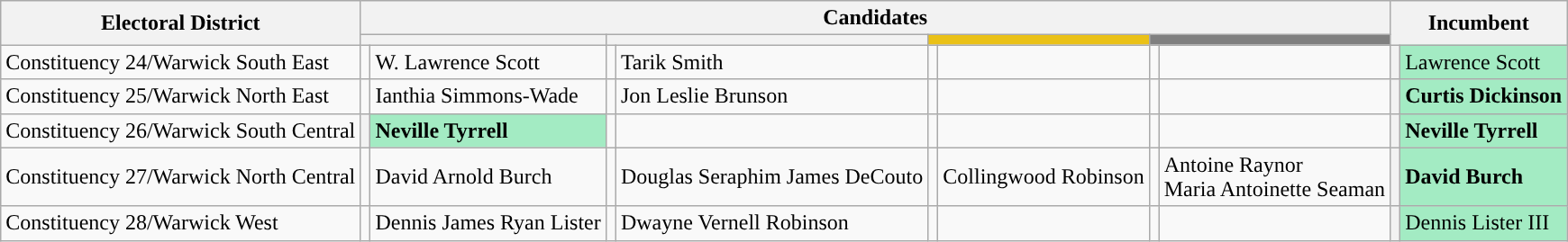<table class="wikitable">
<tr>
<th rowspan="2">Electoral District</th>
<th colspan="8">Candidates</th>
<th colspan="2" rowspan="2">Incumbent</th>
</tr>
<tr>
<th colspan="2" style="background:"><a href='#'></a></th>
<th colspan="2" style="background:"><a href='#'></a></th>
<td colspan="2" style="background:#EAC117"><a href='#'></a></td>
<td colspan="2" style="background:grey"><a href='#'></a></td>
</tr>
<tr>
<td>Constituency 24/Warwick South East</td>
<td></td>
<td>W. Lawrence Scott</td>
<td></td>
<td>Tarik Smith</td>
<td></td>
<td></td>
<td></td>
<td></td>
<th style="background:"></th>
<td style="background:#a3ebc3">Lawrence Scott</td>
</tr>
<tr>
<td>Constituency 25/Warwick North East</td>
<td></td>
<td>Ianthia Simmons-Wade</td>
<td></td>
<td>Jon Leslie Brunson</td>
<td></td>
<td></td>
<td></td>
<td></td>
<th style="background:"></th>
<td style="background:#a3ebc3"><strong>Curtis Dickinson</strong></td>
</tr>
<tr>
<td>Constituency 26/Warwick South Central</td>
<th style="background:"></th>
<td style="background:#a3ebc3"><strong>Neville Tyrrell</strong></td>
<td></td>
<td></td>
<td></td>
<td></td>
<td></td>
<td></td>
<th style="background:"></th>
<td style="background:#a3ebc3"><strong>Neville Tyrrell</strong></td>
</tr>
<tr>
<td>Constituency 27/Warwick North Central</td>
<td></td>
<td>David Arnold Burch</td>
<td></td>
<td>Douglas Seraphim James DeCouto</td>
<td></td>
<td>Collingwood Robinson</td>
<td></td>
<td>Antoine Raynor<br>Maria Antoinette Seaman</td>
<th style="background:"></th>
<td style="background:#a3ebc3"><strong>David Burch</strong></td>
</tr>
<tr>
<td>Constituency 28/Warwick West</td>
<td></td>
<td>Dennis James Ryan Lister</td>
<td></td>
<td>Dwayne Vernell Robinson</td>
<td></td>
<td></td>
<td></td>
<td></td>
<th style="background:"></th>
<td style="background:#a3ebc3">Dennis Lister III</td>
</tr>
</table>
